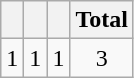<table class="wikitable">
<tr>
<th></th>
<th></th>
<th></th>
<th>Total</th>
</tr>
<tr style="text-align:center;">
<td>1</td>
<td>1</td>
<td>1</td>
<td>3</td>
</tr>
</table>
